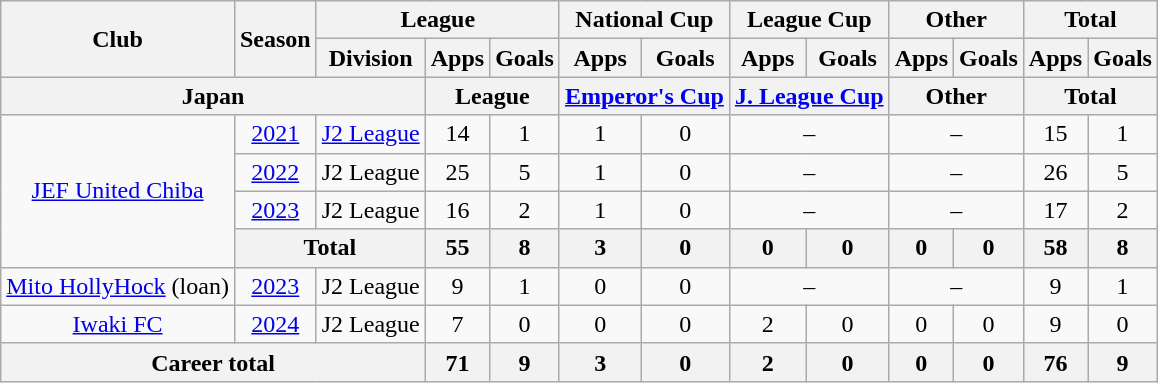<table class="wikitable" style="text-align:center">
<tr>
<th rowspan=2>Club</th>
<th rowspan=2>Season</th>
<th colspan=3>League</th>
<th colspan=2>National Cup</th>
<th colspan=2>League Cup</th>
<th colspan=2>Other</th>
<th colspan=2>Total</th>
</tr>
<tr>
<th>Division</th>
<th>Apps</th>
<th>Goals</th>
<th>Apps</th>
<th>Goals</th>
<th>Apps</th>
<th>Goals</th>
<th>Apps</th>
<th>Goals</th>
<th>Apps</th>
<th>Goals</th>
</tr>
<tr>
<th colspan=3>Japan</th>
<th colspan=2>League</th>
<th colspan=2><a href='#'>Emperor's Cup</a></th>
<th colspan=2><a href='#'>J. League Cup</a></th>
<th colspan=2>Other</th>
<th colspan=2>Total</th>
</tr>
<tr>
<td rowspan="4"><a href='#'>JEF United Chiba</a></td>
<td><a href='#'>2021</a></td>
<td><a href='#'>J2 League</a></td>
<td>14</td>
<td>1</td>
<td>1</td>
<td>0</td>
<td colspan="2">–</td>
<td colspan="2">–</td>
<td>15</td>
<td>1</td>
</tr>
<tr>
<td><a href='#'>2022</a></td>
<td>J2 League</td>
<td>25</td>
<td>5</td>
<td>1</td>
<td>0</td>
<td colspan="2">–</td>
<td colspan="2">–</td>
<td>26</td>
<td>5</td>
</tr>
<tr>
<td><a href='#'>2023</a></td>
<td>J2 League</td>
<td>16</td>
<td>2</td>
<td>1</td>
<td>0</td>
<td colspan="2">–</td>
<td colspan="2">–</td>
<td>17</td>
<td>2</td>
</tr>
<tr>
<th colspan="2">Total</th>
<th>55</th>
<th>8</th>
<th>3</th>
<th>0</th>
<th>0</th>
<th>0</th>
<th>0</th>
<th>0</th>
<th>58</th>
<th>8</th>
</tr>
<tr>
<td><a href='#'>Mito HollyHock</a> (loan)</td>
<td><a href='#'>2023</a></td>
<td>J2 League</td>
<td>9</td>
<td>1</td>
<td>0</td>
<td>0</td>
<td colspan="2">–</td>
<td colspan="2">–</td>
<td>9</td>
<td>1</td>
</tr>
<tr>
<td><a href='#'>Iwaki FC</a></td>
<td><a href='#'>2024</a></td>
<td>J2 League</td>
<td>7</td>
<td>0</td>
<td>0</td>
<td>0</td>
<td>2</td>
<td>0</td>
<td>0</td>
<td>0</td>
<td>9</td>
<td>0</td>
</tr>
<tr>
<th colspan=3>Career total</th>
<th>71</th>
<th>9</th>
<th>3</th>
<th>0</th>
<th>2</th>
<th>0</th>
<th>0</th>
<th>0</th>
<th>76</th>
<th>9</th>
</tr>
</table>
